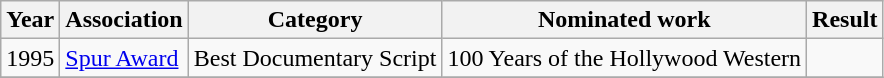<table class="wikitable">
<tr>
<th>Year</th>
<th>Association</th>
<th>Category</th>
<th>Nominated work</th>
<th>Result</th>
</tr>
<tr>
<td>1995</td>
<td><a href='#'>Spur Award</a></td>
<td>Best Documentary Script</td>
<td>100 Years of the Hollywood Western</td>
<td></td>
</tr>
<tr>
</tr>
</table>
